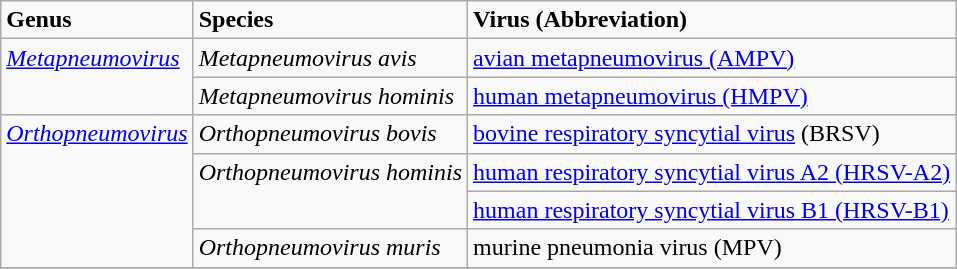<table class="sortable wikitable">
<tr>
<td><strong>Genus</strong></td>
<td><strong>Species</strong></td>
<td><strong>Virus (Abbreviation)</strong></td>
</tr>
<tr valign="TOP">
<td rowspan="2"><em><a href='#'>Metapneumovirus</a></em></td>
<td rowspan="1"><em>Metapneumovirus avis</em></td>
<td rowspan="1"><a href='#'>avian metapneumovirus (AMPV)</a></td>
</tr>
<tr valign="TOP">
<td rowspan="1"><em>Metapneumovirus hominis</em></td>
<td rowspan="1"><a href='#'>human metapneumovirus (HMPV)</a></td>
</tr>
<tr valign="TOP">
<td rowspan="4"><em><a href='#'>Orthopneumovirus</a></em></td>
<td rowspan="1"><em>Orthopneumovirus bovis</em></td>
<td rowspan="1"><a href='#'>bovine respiratory syncytial virus</a> (BRSV)</td>
</tr>
<tr valign="TOP">
<td rowspan="2"><em>Orthopneumovirus hominis</em></td>
<td rowspan="1"><a href='#'>human respiratory syncytial virus A2 (HRSV-A2)</a></td>
</tr>
<tr valign="TOP">
<td rowspan="1"><a href='#'>human respiratory syncytial virus B1 (HRSV-B1)</a></td>
</tr>
<tr valign="TOP">
<td rowspan="1"><em>Orthopneumovirus muris</em></td>
<td rowspan="1">murine pneumonia virus (MPV)</td>
</tr>
<tr valign="TOP">
</tr>
</table>
